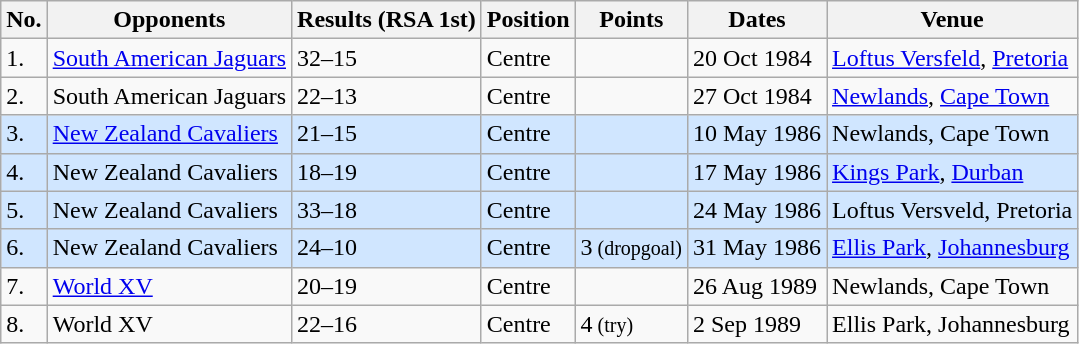<table class="wikitable sortable">
<tr>
<th>No.</th>
<th>Opponents</th>
<th>Results (RSA 1st)</th>
<th>Position</th>
<th>Points</th>
<th>Dates</th>
<th>Venue</th>
</tr>
<tr>
<td>1.</td>
<td> <a href='#'>South American Jaguars</a></td>
<td>32–15</td>
<td Centre (rugby union)>Centre</td>
<td></td>
<td>20 Oct 1984</td>
<td><a href='#'>Loftus Versfeld</a>, <a href='#'>Pretoria</a></td>
</tr>
<tr>
<td>2.</td>
<td> South American Jaguars</td>
<td>22–13</td>
<td>Centre</td>
<td></td>
<td>27 Oct 1984</td>
<td><a href='#'>Newlands</a>, <a href='#'>Cape Town</a></td>
</tr>
<tr style="background: #D0E6FF;">
<td>3.</td>
<td><a href='#'>New Zealand Cavaliers</a></td>
<td>21–15</td>
<td>Centre</td>
<td></td>
<td>10 May 1986</td>
<td>Newlands, Cape Town</td>
</tr>
<tr style="background: #D0E6FF;">
<td>4.</td>
<td>New Zealand Cavaliers</td>
<td>18–19</td>
<td>Centre</td>
<td></td>
<td>17 May 1986</td>
<td><a href='#'>Kings Park</a>, <a href='#'>Durban</a></td>
</tr>
<tr style="background: #D0E6FF;">
<td>5.</td>
<td>New Zealand Cavaliers</td>
<td>33–18</td>
<td>Centre</td>
<td></td>
<td>24 May 1986</td>
<td>Loftus Versveld, Pretoria</td>
</tr>
<tr style="background: #D0E6FF;">
<td>6.</td>
<td>New Zealand Cavaliers</td>
<td>24–10</td>
<td>Centre</td>
<td>3<small> (dropgoal)	</small></td>
<td>31 May 1986</td>
<td><a href='#'>Ellis Park</a>, <a href='#'>Johannesburg</a></td>
</tr>
<tr>
<td>7.</td>
<td><a href='#'>World XV</a></td>
<td>20–19</td>
<td>Centre</td>
<td></td>
<td>26 Aug 1989</td>
<td>Newlands, Cape Town</td>
</tr>
<tr>
<td>8.</td>
<td>World XV</td>
<td>22–16</td>
<td>Centre</td>
<td>4<small> (try)	</small></td>
<td>2 Sep 1989</td>
<td>Ellis Park, Johannesburg</td>
</tr>
</table>
